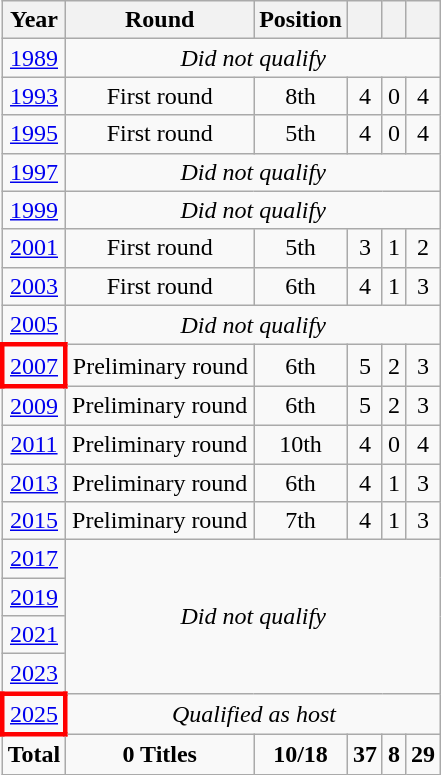<table class="wikitable" style="text-align: center;">
<tr>
<th>Year</th>
<th>Round</th>
<th>Position</th>
<th></th>
<th></th>
<th></th>
</tr>
<tr>
<td> <a href='#'>1989</a></td>
<td colspan="5"><em>Did not qualify</em></td>
</tr>
<tr>
<td> <a href='#'>1993</a></td>
<td>First round</td>
<td>8th</td>
<td>4</td>
<td>0</td>
<td>4</td>
</tr>
<tr>
<td> <a href='#'>1995</a></td>
<td>First round</td>
<td>5th</td>
<td>4</td>
<td>0</td>
<td>4</td>
</tr>
<tr>
<td> <a href='#'>1997</a></td>
<td colspan="5"><em>Did not qualify</em></td>
</tr>
<tr>
<td> <a href='#'>1999</a></td>
<td colspan="5"><em>Did not qualify</em></td>
</tr>
<tr>
<td> <a href='#'>2001</a></td>
<td>First round</td>
<td>5th</td>
<td>3</td>
<td>1</td>
<td>2</td>
</tr>
<tr>
<td> <a href='#'>2003</a></td>
<td>First round</td>
<td>6th</td>
<td>4</td>
<td>1</td>
<td>3</td>
</tr>
<tr>
<td> <a href='#'>2005</a></td>
<td colspan="5"><em>Did not qualify</em></td>
</tr>
<tr>
<td style="border: 3px solid red"> <a href='#'>2007</a></td>
<td>Preliminary round</td>
<td>6th</td>
<td>5</td>
<td>2</td>
<td>3</td>
</tr>
<tr>
<td> <a href='#'>2009</a></td>
<td>Preliminary round</td>
<td>6th</td>
<td>5</td>
<td>2</td>
<td>3</td>
</tr>
<tr>
<td> <a href='#'>2011</a></td>
<td>Preliminary round</td>
<td>10th</td>
<td>4</td>
<td>0</td>
<td>4</td>
</tr>
<tr>
<td> <a href='#'>2013</a></td>
<td>Preliminary round</td>
<td>6th</td>
<td>4</td>
<td>1</td>
<td>3</td>
</tr>
<tr>
<td> <a href='#'>2015</a></td>
<td>Preliminary round</td>
<td>7th</td>
<td>4</td>
<td>1</td>
<td>3</td>
</tr>
<tr>
<td> <a href='#'>2017</a></td>
<td colspan="5" rowspan=4><em>Did not qualify</em></td>
</tr>
<tr>
<td> <a href='#'>2019</a></td>
</tr>
<tr>
<td> <a href='#'>2021</a></td>
</tr>
<tr>
<td> <a href='#'>2023</a></td>
</tr>
<tr>
<td style="border: 3px solid red"> <a href='#'>2025</a></td>
<td colspan=5><em>Qualified as host</em></td>
</tr>
<tr>
<td colspan=1><strong>Total</strong></td>
<td><strong>0 Titles</strong></td>
<td><strong>10/18</strong></td>
<td><strong>37</strong></td>
<td><strong>8</strong></td>
<td><strong>29</strong></td>
</tr>
</table>
